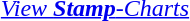<table style="margin:auto; text-align:center">
<tr>
<td></td>
<td></td>
<td></td>
</tr>
<tr>
<td colspan=4><em><a href='#'>View <strong>Stamp</strong>-Charts</a></em></td>
</tr>
</table>
